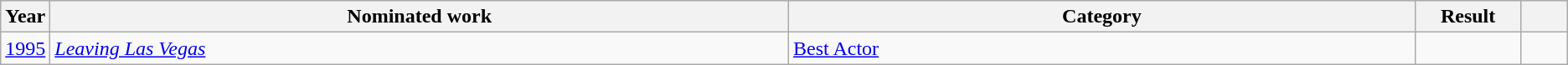<table class="wikitable sortable">
<tr>
<th scope="col" style="width:1em;">Year</th>
<th scope="col" style="width:39em;">Nominated work</th>
<th scope="col" style="width:33em;">Category</th>
<th scope="col" style="width:5em;">Result</th>
<th scope="col" style="width:2em;" class="unsortable"></th>
</tr>
<tr>
<td><a href='#'>1995</a></td>
<td><em><a href='#'>Leaving Las Vegas</a></em></td>
<td><a href='#'>Best Actor</a></td>
<td></td>
<td style="text-align:center;"></td>
</tr>
</table>
